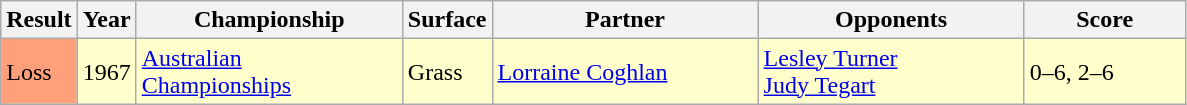<table class="sortable wikitable">
<tr>
<th style="width:40px">Result</th>
<th style="width:30px">Year</th>
<th style="width:170px">Championship</th>
<th style="width:50px">Surface</th>
<th style="width:170px">Partner</th>
<th style="width:170px">Opponents</th>
<th style="width:100px" class="unsortable">Score</th>
</tr>
<tr style="background:#ffc;">
<td style="background:#ffa07a;">Loss</td>
<td>1967</td>
<td><a href='#'>Australian Championships</a></td>
<td>Grass</td>
<td> <a href='#'>Lorraine Coghlan</a></td>
<td> <a href='#'>Lesley Turner</a> <br>  <a href='#'>Judy Tegart</a></td>
<td>0–6, 2–6</td>
</tr>
</table>
